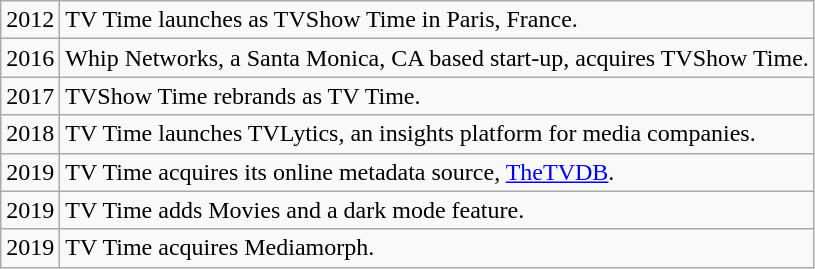<table class="wikitable sortable">
<tr>
<td>2012</td>
<td>TV Time launches as TVShow Time in Paris, France.</td>
</tr>
<tr>
<td>2016</td>
<td>Whip Networks, a Santa Monica, CA based start-up, acquires TVShow Time.</td>
</tr>
<tr>
<td>2017</td>
<td>TVShow Time rebrands as TV Time.</td>
</tr>
<tr>
<td>2018</td>
<td>TV Time launches TVLytics, an insights platform for media companies.</td>
</tr>
<tr>
<td>2019</td>
<td>TV Time acquires its online metadata source, <a href='#'>TheTVDB</a>.</td>
</tr>
<tr>
<td>2019</td>
<td>TV Time adds Movies and a dark mode feature.</td>
</tr>
<tr>
<td>2019</td>
<td>TV Time acquires Mediamorph.</td>
</tr>
</table>
